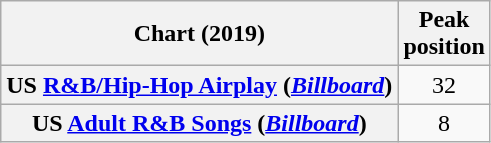<table class="wikitable plainrowheaders">
<tr>
<th scope="col">Chart (2019)</th>
<th scope="col">Peak<br>position</th>
</tr>
<tr>
<th scope="row">US <a href='#'>R&B/Hip-Hop Airplay</a> (<em><a href='#'>Billboard</a></em>)</th>
<td style="text-align:center;">32</td>
</tr>
<tr>
<th scope="row">US <a href='#'>Adult R&B Songs</a> (<em><a href='#'>Billboard</a></em>)</th>
<td style="text-align:center;">8</td>
</tr>
</table>
